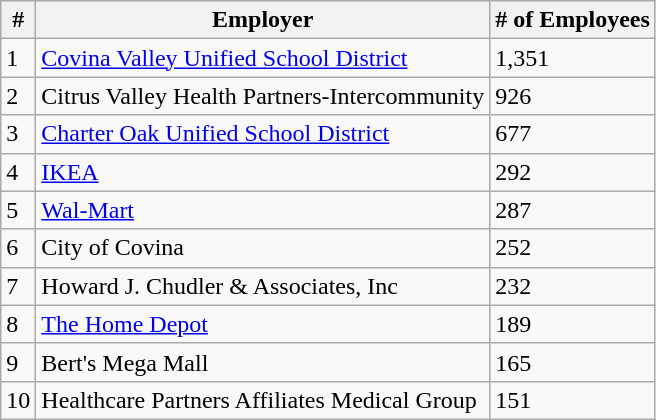<table class="wikitable">
<tr>
<th>#</th>
<th>Employer</th>
<th># of Employees</th>
</tr>
<tr>
<td>1</td>
<td><a href='#'>Covina Valley Unified School District</a></td>
<td>1,351</td>
</tr>
<tr>
<td>2</td>
<td>Citrus Valley Health Partners-Intercommunity</td>
<td>926</td>
</tr>
<tr>
<td>3</td>
<td><a href='#'>Charter Oak Unified School District</a></td>
<td>677</td>
</tr>
<tr>
<td>4</td>
<td><a href='#'>IKEA</a></td>
<td>292</td>
</tr>
<tr>
<td>5</td>
<td><a href='#'>Wal-Mart</a></td>
<td>287</td>
</tr>
<tr>
<td>6</td>
<td>City of Covina</td>
<td>252</td>
</tr>
<tr>
<td>7</td>
<td>Howard J. Chudler & Associates, Inc</td>
<td>232</td>
</tr>
<tr>
<td>8</td>
<td><a href='#'>The Home Depot</a></td>
<td>189</td>
</tr>
<tr>
<td>9</td>
<td>Bert's Mega Mall</td>
<td>165</td>
</tr>
<tr>
<td>10</td>
<td>Healthcare Partners Affiliates Medical Group</td>
<td>151</td>
</tr>
</table>
